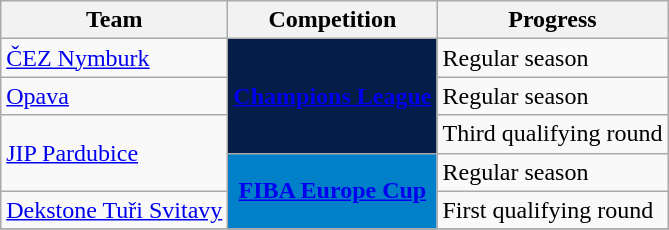<table class="wikitable sortable">
<tr>
<th>Team</th>
<th>Competition</th>
<th>Progress</th>
</tr>
<tr>
<td><a href='#'>ČEZ Nymburk</a></td>
<td rowspan="3" style="background-color:#071D49;color:#D0D3D4;text-align:center"><strong><a href='#'><span>Champions League</span></a></strong></td>
<td>Regular season</td>
</tr>
<tr>
<td><a href='#'>Opava</a></td>
<td>Regular season</td>
</tr>
<tr>
<td rowspan=2><a href='#'>JIP Pardubice</a></td>
<td>Third qualifying round</td>
</tr>
<tr>
<td rowspan=2 style="background-color:#0080C8;color:white;text-align:center"><strong><a href='#'><span>FIBA Europe Cup</span></a></strong></td>
<td>Regular season</td>
</tr>
<tr>
<td><a href='#'>Dekstone Tuři Svitavy</a></td>
<td>First qualifying round</td>
</tr>
<tr>
</tr>
</table>
